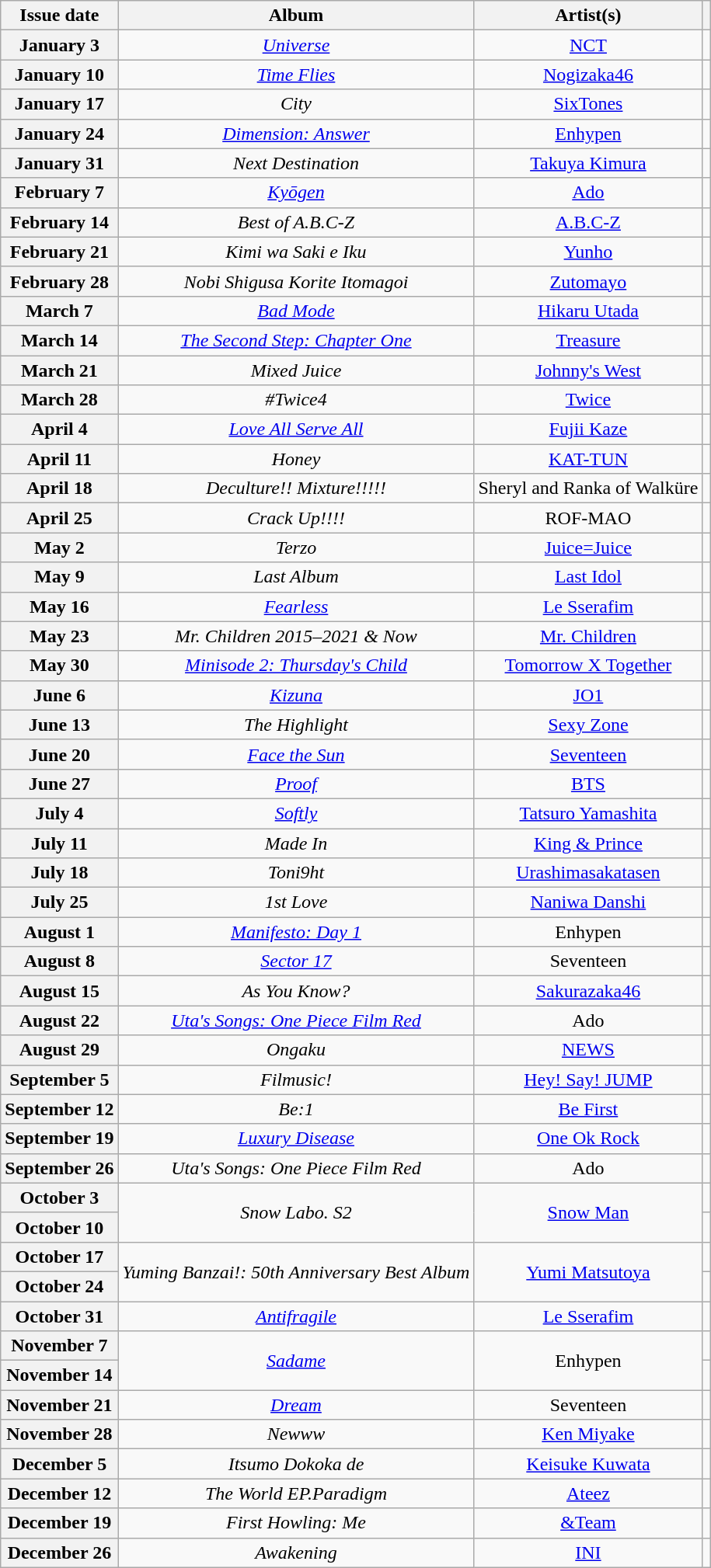<table class="wikitable plainrowheaders" style="text-align:center;">
<tr>
<th>Issue date</th>
<th>Album</th>
<th>Artist(s)</th>
<th></th>
</tr>
<tr>
<th scope="row">January 3</th>
<td><em><a href='#'>Universe</a></em></td>
<td><a href='#'>NCT</a></td>
<td></td>
</tr>
<tr>
<th scope="row">January 10</th>
<td><em><a href='#'>Time Flies</a></em></td>
<td><a href='#'>Nogizaka46</a></td>
<td></td>
</tr>
<tr>
<th scope="row">January 17</th>
<td><em>City</em></td>
<td><a href='#'>SixTones</a></td>
<td></td>
</tr>
<tr>
<th scope="row">January 24</th>
<td><em><a href='#'>Dimension: Answer</a></em></td>
<td><a href='#'>Enhypen</a></td>
<td></td>
</tr>
<tr>
<th scope="row">January 31</th>
<td><em>Next Destination</em></td>
<td><a href='#'>Takuya Kimura</a></td>
<td></td>
</tr>
<tr>
<th scope="row">February 7</th>
<td><em><a href='#'>Kyōgen</a></em></td>
<td><a href='#'>Ado</a></td>
<td></td>
</tr>
<tr>
<th scope="row">February 14</th>
<td><em>Best of A.B.C-Z</em></td>
<td><a href='#'>A.B.C-Z</a></td>
<td></td>
</tr>
<tr>
<th scope="row">February 21</th>
<td><em>Kimi wa Saki e Iku</em></td>
<td><a href='#'>Yunho</a></td>
<td></td>
</tr>
<tr>
<th scope="row">February 28</th>
<td><em>Nobi Shigusa Korite Itomagoi</em></td>
<td><a href='#'>Zutomayo</a></td>
<td></td>
</tr>
<tr>
<th scope="row">March 7</th>
<td><em><a href='#'>Bad Mode</a></em></td>
<td><a href='#'>Hikaru Utada</a></td>
<td></td>
</tr>
<tr>
<th scope="row">March 14</th>
<td><em><a href='#'>The Second Step: Chapter One</a></em></td>
<td><a href='#'>Treasure</a></td>
<td></td>
</tr>
<tr>
<th scope="row">March 21</th>
<td><em>Mixed Juice</em></td>
<td><a href='#'>Johnny's West</a></td>
<td></td>
</tr>
<tr>
<th scope="row">March 28</th>
<td><em>#Twice4</em></td>
<td><a href='#'>Twice</a></td>
<td></td>
</tr>
<tr>
<th scope="row">April 4</th>
<td><em><a href='#'>Love All Serve All</a></em></td>
<td><a href='#'>Fujii Kaze</a></td>
<td></td>
</tr>
<tr>
<th scope="row">April 11</th>
<td><em>Honey</em></td>
<td><a href='#'>KAT-TUN</a></td>
<td></td>
</tr>
<tr>
<th scope="row">April 18</th>
<td><em>Deculture!! Mixture!!!!!</em></td>
<td>Sheryl and Ranka of Walküre</td>
<td></td>
</tr>
<tr>
<th scope="row">April 25</th>
<td><em>Crack Up!!!!</em></td>
<td>ROF-MAO</td>
<td></td>
</tr>
<tr>
<th scope="row">May 2</th>
<td><em>Terzo</em></td>
<td><a href='#'>Juice=Juice</a></td>
<td></td>
</tr>
<tr>
<th scope="row">May 9</th>
<td><em>Last Album</em></td>
<td><a href='#'>Last Idol</a></td>
<td></td>
</tr>
<tr>
<th scope="row">May 16</th>
<td><em><a href='#'>Fearless</a></em></td>
<td><a href='#'>Le Sserafim</a></td>
<td></td>
</tr>
<tr>
<th scope="row">May 23</th>
<td><em>Mr. Children 2015–2021 & Now</em></td>
<td><a href='#'>Mr. Children</a></td>
<td></td>
</tr>
<tr>
<th scope="row">May 30</th>
<td><em><a href='#'>Minisode 2: Thursday's Child</a></em></td>
<td><a href='#'>Tomorrow X Together</a></td>
<td></td>
</tr>
<tr>
<th scope="row">June 6</th>
<td><em><a href='#'>Kizuna</a></em></td>
<td><a href='#'>JO1</a></td>
<td></td>
</tr>
<tr>
<th scope="row">June 13</th>
<td><em>The Highlight</em></td>
<td><a href='#'>Sexy Zone</a></td>
<td></td>
</tr>
<tr>
<th scope="row">June 20</th>
<td><em><a href='#'>Face the Sun</a></em></td>
<td><a href='#'>Seventeen</a></td>
<td></td>
</tr>
<tr>
<th scope="row">June 27</th>
<td><em><a href='#'>Proof</a></em></td>
<td><a href='#'>BTS</a></td>
<td></td>
</tr>
<tr>
<th scope="row">July 4</th>
<td><em><a href='#'>Softly</a></em></td>
<td><a href='#'>Tatsuro Yamashita</a></td>
<td></td>
</tr>
<tr>
<th scope="row">July 11</th>
<td><em>Made In</em></td>
<td><a href='#'>King & Prince</a></td>
<td></td>
</tr>
<tr>
<th scope="row">July 18</th>
<td><em>Toni9ht</em></td>
<td><a href='#'>Urashimasakatasen</a></td>
<td></td>
</tr>
<tr>
<th scope="row">July 25</th>
<td><em>1st Love</em></td>
<td><a href='#'>Naniwa Danshi</a></td>
<td></td>
</tr>
<tr>
<th scope="row">August 1</th>
<td><em><a href='#'>Manifesto: Day 1</a></em></td>
<td>Enhypen</td>
<td></td>
</tr>
<tr>
<th scope="row">August 8</th>
<td><em><a href='#'>Sector 17</a></em></td>
<td>Seventeen</td>
<td></td>
</tr>
<tr>
<th scope="row">August 15</th>
<td><em>As You Know?</em></td>
<td><a href='#'>Sakurazaka46</a></td>
<td></td>
</tr>
<tr>
<th scope="row">August 22</th>
<td><em><a href='#'>Uta's Songs: One Piece Film Red</a></em></td>
<td>Ado</td>
<td></td>
</tr>
<tr>
<th scope="row">August 29</th>
<td><em>Ongaku</em></td>
<td><a href='#'>NEWS</a></td>
<td></td>
</tr>
<tr>
<th scope="row">September 5</th>
<td><em>Filmusic!</em></td>
<td><a href='#'>Hey! Say! JUMP</a></td>
<td></td>
</tr>
<tr>
<th scope="row">September 12</th>
<td><em>Be:1</em></td>
<td><a href='#'>Be First</a></td>
<td></td>
</tr>
<tr>
<th scope="row">September 19</th>
<td><em><a href='#'>Luxury Disease</a></em></td>
<td><a href='#'>One Ok Rock</a></td>
<td></td>
</tr>
<tr>
<th scope="row">September 26</th>
<td><em>Uta's Songs: One Piece Film Red</em></td>
<td>Ado</td>
<td></td>
</tr>
<tr>
<th scope="row">October 3</th>
<td rowspan="2"><em>Snow Labo. S2</em></td>
<td rowspan="2"><a href='#'>Snow Man</a></td>
<td></td>
</tr>
<tr>
<th scope="row">October 10</th>
<td></td>
</tr>
<tr>
<th scope="row">October 17</th>
<td rowspan="2"><em>Yuming Banzai!: 50th Anniversary Best Album</em></td>
<td rowspan="2"><a href='#'>Yumi Matsutoya</a></td>
<td></td>
</tr>
<tr>
<th scope="row">October 24</th>
<td></td>
</tr>
<tr>
<th scope="row">October 31</th>
<td><em><a href='#'>Antifragile</a></em></td>
<td><a href='#'>Le Sserafim</a></td>
<td></td>
</tr>
<tr>
<th scope="row">November 7</th>
<td rowspan="2"><em><a href='#'>Sadame</a></em></td>
<td rowspan="2">Enhypen</td>
<td></td>
</tr>
<tr>
<th scope="row">November 14</th>
<td></td>
</tr>
<tr>
<th scope="row">November 21</th>
<td><em><a href='#'>Dream</a></em></td>
<td>Seventeen</td>
<td></td>
</tr>
<tr>
<th scope="row">November 28</th>
<td><em>Newww</em></td>
<td><a href='#'>Ken Miyake</a></td>
<td></td>
</tr>
<tr>
<th scope="row">December 5</th>
<td><em>Itsumo Dokoka de</em></td>
<td><a href='#'>Keisuke Kuwata</a></td>
<td></td>
</tr>
<tr>
<th scope="row">December 12</th>
<td><em>The World EP.Paradigm</em></td>
<td><a href='#'>Ateez</a></td>
<td></td>
</tr>
<tr>
<th scope="row">December 19</th>
<td><em>First Howling: Me</em></td>
<td><a href='#'>&Team</a></td>
<td></td>
</tr>
<tr>
<th scope="row">December 26</th>
<td><em>Awakening</em></td>
<td><a href='#'>INI</a></td>
<td></td>
</tr>
</table>
